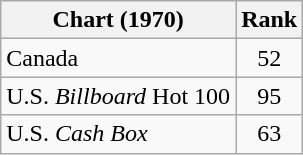<table class="wikitable sortable">
<tr>
<th align="left">Chart (1970)</th>
<th style="text-align:center;">Rank</th>
</tr>
<tr>
<td>Canada</td>
<td style="text-align:center;">52</td>
</tr>
<tr>
<td>U.S. <em>Billboard</em> Hot 100</td>
<td style="text-align:center;">95</td>
</tr>
<tr>
<td>U.S. <em>Cash Box</em></td>
<td style="text-align:center;">63</td>
</tr>
</table>
